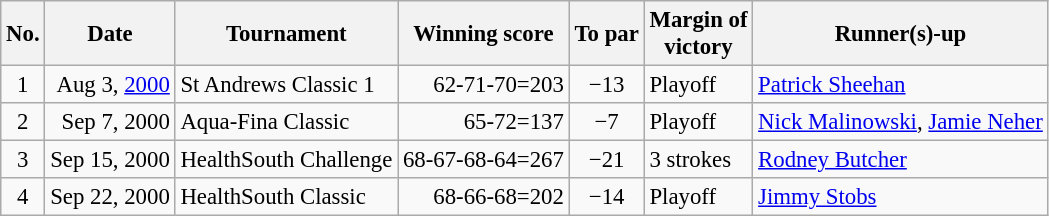<table class="wikitable" style="font-size:95%;">
<tr>
<th>No.</th>
<th>Date</th>
<th>Tournament</th>
<th>Winning score</th>
<th>To par</th>
<th>Margin of<br>victory</th>
<th>Runner(s)-up</th>
</tr>
<tr>
<td align=center>1</td>
<td align=right>Aug 3, <a href='#'>2000</a></td>
<td>St Andrews Classic 1</td>
<td align=right>62-71-70=203</td>
<td align=center>−13</td>
<td>Playoff</td>
<td> <a href='#'>Patrick Sheehan</a></td>
</tr>
<tr>
<td align=center>2</td>
<td align=right>Sep 7, 2000</td>
<td>Aqua-Fina Classic</td>
<td align=right>65-72=137</td>
<td align=center>−7</td>
<td>Playoff</td>
<td> <a href='#'>Nick Malinowski</a>,  <a href='#'>Jamie Neher</a></td>
</tr>
<tr>
<td align=center>3</td>
<td align=right>Sep 15, 2000</td>
<td>HealthSouth Challenge</td>
<td align=right>68-67-68-64=267</td>
<td align=center>−21</td>
<td>3 strokes</td>
<td> <a href='#'>Rodney Butcher</a></td>
</tr>
<tr>
<td align=center>4</td>
<td align=right>Sep 22, 2000</td>
<td>HealthSouth Classic</td>
<td align=right>68-66-68=202</td>
<td align=center>−14</td>
<td>Playoff</td>
<td> <a href='#'>Jimmy Stobs</a></td>
</tr>
</table>
